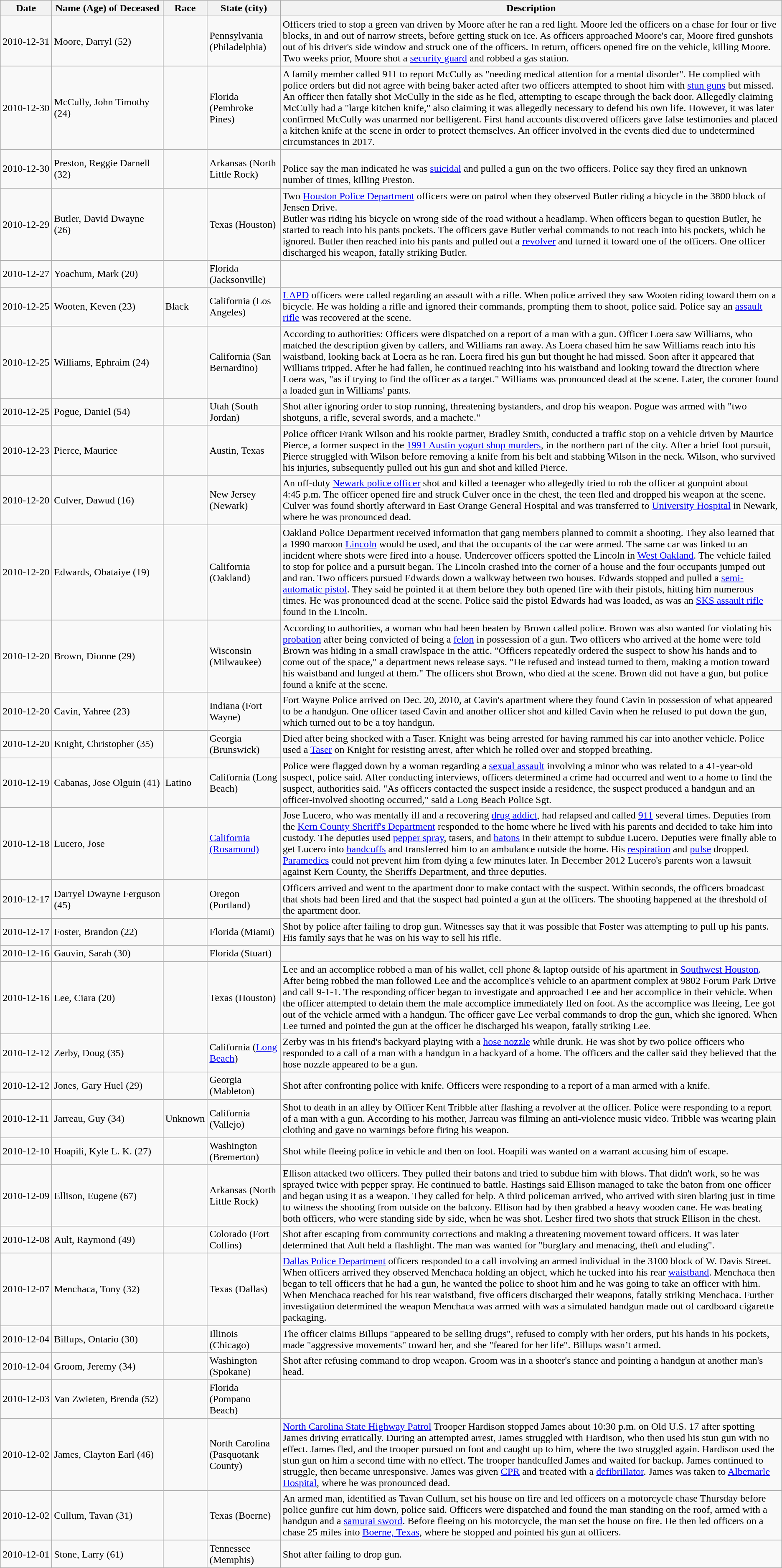<table class="wikitable sortable" id="killed">
<tr>
<th>Date</th>
<th nowrap>Name (Age) of Deceased</th>
<th>Race</th>
<th>State (city)</th>
<th>Description</th>
</tr>
<tr>
<td>2010-12-31</td>
<td>Moore, Darryl (52)</td>
<td></td>
<td>Pennsylvania (Philadelphia)</td>
<td>Officers tried to stop a green van driven by Moore after he ran a red light. Moore led the officers on a chase for four or five blocks, in and out of narrow streets, before getting stuck on ice. As officers approached Moore's car, Moore fired gunshots out of his driver's side window and struck one of the officers. In return, officers opened fire on the vehicle, killing Moore. Two weeks prior, Moore shot a <a href='#'>security guard</a> and robbed a gas station.</td>
</tr>
<tr>
<td nowrap>2010-12-30</td>
<td>McCully, John Timothy (24)</td>
<td></td>
<td>Florida (Pembroke Pines)</td>
<td>A family member called 911 to report McCully as "needing medical attention for a mental disorder". He complied with police orders but did not agree with being baker acted after two officers attempted to shoot him with <a href='#'>stun guns</a> but missed.  An officer then fatally shot McCully in the side as he fled, attempting to escape through the back door. Allegedly claiming McCully had a "large kitchen knife," also claiming it was allegedly necessary to defend his own life. However, it was later confirmed McCully was unarmed nor belligerent. First hand accounts discovered officers gave false testimonies and placed a kitchen knife at the scene in order to protect themselves. An officer involved in the events died due to undetermined circumstances in 2017.</td>
</tr>
<tr>
<td>2010-12-30</td>
<td>Preston, Reggie Darnell (32)</td>
<td></td>
<td>Arkansas (North Little Rock)</td>
<td><br>Police say the man indicated he was <a href='#'>suicidal</a> and pulled a gun on the two officers. Police say they fired an unknown number of times, killing Preston.</td>
</tr>
<tr>
<td>2010-12-29</td>
<td>Butler, David Dwayne (26)</td>
<td></td>
<td>Texas (Houston)</td>
<td>Two <a href='#'>Houston Police Department</a> officers were on patrol when they observed Butler riding a bicycle in the 3800 block of Jensen Drive.<br>Butler was riding his bicycle on wrong side of the road without a headlamp. When officers began to question Butler, he started to reach into his pants pockets. The officers gave Butler verbal commands to not reach into his pockets, which he ignored. Butler then reached into his pants and pulled out a <a href='#'>revolver</a> and turned it toward one of the officers. One officer discharged his weapon, fatally striking Butler.</td>
</tr>
<tr>
<td>2010-12-27</td>
<td>Yoachum, Mark (20)</td>
<td></td>
<td>Florida (Jacksonville)</td>
<td></td>
</tr>
<tr>
<td>2010-12-25</td>
<td>Wooten, Keven (23)</td>
<td>Black</td>
<td>California (Los Angeles)</td>
<td><a href='#'>LAPD</a> officers were called regarding an assault with a rifle. When police arrived they saw Wooten riding toward them on a bicycle. He was holding a rifle and ignored their commands, prompting them to shoot, police said. Police say an <a href='#'>assault rifle</a> was recovered at the scene.</td>
</tr>
<tr>
<td>2010-12-25</td>
<td>Williams, Ephraim (24)</td>
<td></td>
<td>California (San Bernardino)</td>
<td>According to authorities: Officers were dispatched on a report of a man with a gun. Officer Loera saw Williams, who matched the description given by callers, and Williams ran away. As Loera chased him he saw Williams reach into his waistband, looking back at Loera as he ran. Loera fired his gun but thought he had missed. Soon after it appeared that Williams tripped. After he had fallen, he continued reaching into his waistband and looking toward the direction where Loera was, "as if trying to find the officer as a target." Williams was pronounced dead at the scene. Later, the coroner found a loaded gun in Williams' pants.</td>
</tr>
<tr>
<td>2010-12-25</td>
<td>Pogue, Daniel (54)</td>
<td></td>
<td>Utah (South Jordan)</td>
<td>Shot after ignoring order to stop running, threatening bystanders, and drop his weapon.  Pogue was armed with "two shotguns, a rifle, several swords, and a machete."</td>
</tr>
<tr>
<td>2010-12-23</td>
<td>Pierce, Maurice</td>
<td></td>
<td>Austin, Texas</td>
<td>Police officer Frank Wilson and his rookie partner, Bradley Smith, conducted a traffic stop on a vehicle driven by Maurice Pierce, a former suspect in the <a href='#'>1991 Austin yogurt shop murders</a>, in the northern part of the city. After a brief foot pursuit, Pierce struggled with Wilson before removing a knife from his belt and stabbing Wilson in the neck. Wilson, who survived his injuries, subsequently pulled out his gun and shot and killed Pierce.</td>
</tr>
<tr>
<td>2010-12-20</td>
<td>Culver, Dawud (16)</td>
<td></td>
<td>New Jersey (Newark)</td>
<td>An off-duty <a href='#'>Newark police officer</a> shot and killed a teenager who allegedly tried to rob the officer at gunpoint about 4:45 p.m. The officer opened fire and struck Culver once in the chest, the teen fled and dropped his weapon at the scene. Culver was found shortly afterward in East Orange General Hospital and was transferred to <a href='#'>University Hospital</a> in Newark, where he was pronounced dead.</td>
</tr>
<tr>
<td>2010-12-20</td>
<td>Edwards, Obataiye (19)</td>
<td></td>
<td>California (Oakland)</td>
<td>Oakland Police Department received information that gang members planned to commit a shooting. They also learned that a 1990 maroon <a href='#'>Lincoln</a> would be used, and that the occupants of the car were armed. The same car was linked to an incident where shots were fired into a house. Undercover officers spotted the Lincoln in <a href='#'>West Oakland</a>. The vehicle failed to stop for police and a pursuit began. The Lincoln crashed into the corner of a house and the four occupants jumped out and ran. Two officers pursued Edwards down a walkway between two houses. Edwards stopped and pulled a <a href='#'>semi-automatic pistol</a>. They said he pointed it at them before they both opened fire with their pistols, hitting him numerous times. He was pronounced dead at the scene. Police said the pistol Edwards had was loaded, as was an <a href='#'>SKS assault rifle</a> found in the Lincoln.</td>
</tr>
<tr>
<td>2010-12-20</td>
<td>Brown, Dionne (29)</td>
<td></td>
<td>Wisconsin (Milwaukee)</td>
<td>According to authorities, a woman who had been beaten by Brown called police. Brown was also wanted for violating his <a href='#'>probation</a> after being convicted of being a <a href='#'>felon</a> in possession of a gun. Two officers who arrived at the home were told Brown was hiding in a small crawlspace in the attic. "Officers repeatedly ordered the suspect to show his hands and to come out of the space," a department news release says. "He refused and instead turned to them, making a motion toward his waistband and lunged at them." The officers shot Brown, who died at the scene. Brown did not have a gun, but police found a knife at the scene.</td>
</tr>
<tr>
<td>2010-12-20</td>
<td>Cavin, Yahree (23)</td>
<td></td>
<td>Indiana (Fort Wayne)</td>
<td>Fort Wayne Police arrived on Dec. 20, 2010, at Cavin's apartment where they found Cavin in possession of what appeared to be a handgun. One officer tased Cavin and another officer shot and killed Cavin when he refused to put down the gun, which turned out to be a toy handgun.</td>
</tr>
<tr>
<td>2010-12-20</td>
<td>Knight, Christopher (35)</td>
<td></td>
<td>Georgia (Brunswick)</td>
<td>Died after being shocked with a Taser.  Knight was being arrested for having rammed his car into another vehicle.  Police used a <a href='#'>Taser</a> on Knight for resisting arrest, after which he rolled over and stopped breathing.</td>
</tr>
<tr>
<td>2010-12-19</td>
<td>Cabanas, Jose Olguin (41)</td>
<td>Latino</td>
<td>California (Long Beach)</td>
<td>Police were flagged down by a woman regarding a <a href='#'>sexual assault</a> involving a minor who was related to a 41-year-old suspect, police said. After conducting interviews, officers determined a crime had occurred and went to a home to find the suspect, authorities said. "As officers contacted the suspect inside a residence, the suspect produced a handgun and an officer-involved shooting occurred," said a Long Beach Police Sgt.</td>
</tr>
<tr>
<td>2010-12-18</td>
<td>Lucero, Jose</td>
<td></td>
<td><a href='#'>California (Rosamond)</a></td>
<td>Jose Lucero, who was mentally ill and a recovering <a href='#'>drug addict</a>, had relapsed and called <a href='#'>911</a> several times.  Deputies from the <a href='#'>Kern County Sheriff's Department</a> responded to the home where he lived with his parents and decided to take him into custody.  The deputies used <a href='#'>pepper spray</a>, tasers, and <a href='#'>batons</a> in their attempt to subdue Lucero.  Deputies were finally able to get Lucero into <a href='#'>handcuffs</a> and transferred him to an ambulance outside the home.  His <a href='#'>respiration</a> and <a href='#'>pulse</a> dropped.  <a href='#'>Paramedics</a> could not prevent him from dying a few minutes later.  In December 2012 Lucero's parents won a lawsuit against Kern County, the Sheriffs Department, and three deputies.</td>
</tr>
<tr>
<td>2010-12-17</td>
<td>Darryel Dwayne Ferguson (45)</td>
<td></td>
<td>Oregon (Portland)</td>
<td>Officers arrived and went to the apartment door to make contact with the suspect. Within seconds, the officers broadcast that shots had been fired and that the suspect had pointed a gun at the officers. The shooting happened at the threshold of the apartment door.</td>
</tr>
<tr>
<td>2010-12-17</td>
<td>Foster, Brandon (22)</td>
<td></td>
<td>Florida (Miami)</td>
<td>Shot by police after failing to drop gun.  Witnesses say that it was possible that Foster was attempting to pull up his pants. His family says that he was on his way to sell his rifle.</td>
</tr>
<tr>
<td>2010-12-16</td>
<td>Gauvin, Sarah (30)</td>
<td></td>
<td>Florida (Stuart)</td>
<td></td>
</tr>
<tr>
<td>2010-12-16</td>
<td>Lee, Ciara (20)</td>
<td></td>
<td>Texas (Houston)</td>
<td>Lee and an accomplice robbed a man of his wallet, cell phone & laptop outside of his apartment in <a href='#'>Southwest Houston</a>. After being robbed the man followed Lee and the accomplice's vehicle to an apartment complex at 9802 Forum Park Drive and call 9-1-1. The responding officer began to investigate and approached Lee and her accomplice in their vehicle. When the officer attempted to detain them the male accomplice immediately fled on foot. As the accomplice was fleeing, Lee got out of the vehicle armed with a handgun. The officer gave Lee verbal commands to drop the gun, which she ignored. When Lee turned and pointed the gun at the officer he discharged his weapon, fatally striking Lee.</td>
</tr>
<tr>
<td>2010-12-12</td>
<td>Zerby, Doug (35)</td>
<td></td>
<td>California (<a href='#'>Long Beach</a>)</td>
<td>Zerby was in his friend's backyard playing with a <a href='#'>hose nozzle</a> while drunk. He was shot by two police officers who responded to a call of a man with a handgun in a backyard of a home. The officers and the caller said they believed that the hose nozzle appeared to be a gun.</td>
</tr>
<tr>
<td>2010-12-12</td>
<td>Jones, Gary Huel (29)</td>
<td></td>
<td>Georgia (Mableton)</td>
<td>Shot after confronting police with knife. Officers were responding to a report of a man armed with a knife.</td>
</tr>
<tr>
<td>2010-12-11</td>
<td>Jarreau, Guy (34)</td>
<td>Unknown</td>
<td>California (Vallejo)</td>
<td>Shot to death in an alley by Officer Kent Tribble after flashing a revolver at the officer. Police were responding to a report of a man with a gun. According to his mother, Jarreau was filming an anti-violence music video. Tribble was wearing plain clothing and gave no warnings before firing his weapon.</td>
</tr>
<tr>
<td>2010-12-10</td>
<td>Hoapili, Kyle L. K. (27)</td>
<td></td>
<td>Washington (Bremerton)</td>
<td>Shot while fleeing police in vehicle and then on foot. Hoapili was wanted on a warrant accusing him of escape.</td>
</tr>
<tr>
<td>2010-12-09</td>
<td>Ellison, Eugene (67)</td>
<td></td>
<td>Arkansas (North Little Rock)</td>
<td>Ellison attacked two officers. They pulled their batons and tried to subdue him with blows. That didn't work, so he was sprayed twice with pepper spray. He continued to battle. Hastings said Ellison managed to take the baton from one officer and began using it as a weapon. They called for help. A third policeman arrived, who arrived with siren blaring just in time to witness the shooting from outside on the balcony. Ellison had by then grabbed a heavy wooden cane. He was beating both officers, who were standing side by side, when he was shot. Lesher fired two shots that struck Ellison in the chest.</td>
</tr>
<tr>
<td>2010-12-08</td>
<td>Ault, Raymond (49)</td>
<td></td>
<td>Colorado (Fort Collins)</td>
<td>Shot after escaping from community corrections and making a threatening movement toward officers.  It was later determined that Ault held a flashlight.  The man was wanted for "burglary and menacing, theft and eluding".</td>
</tr>
<tr>
<td>2010-12-07</td>
<td>Menchaca, Tony (32)</td>
<td></td>
<td>Texas (Dallas)</td>
<td><a href='#'>Dallas Police Department</a> officers responded to a call involving an armed individual in the 3100 block of W. Davis Street. When officers arrived they observed Menchaca holding an object, which he tucked into his rear <a href='#'>waistband</a>. Menchaca then began to tell officers that he had a gun, he wanted the police to shoot him and he was going to take an officer with him. When Menchaca reached for his rear waistband, five officers discharged their weapons, fatally striking Menchaca. Further investigation determined the weapon Menchaca was armed with was a simulated handgun made out of cardboard cigarette packaging.</td>
</tr>
<tr>
<td>2010-12-04</td>
<td>Billups, Ontario (30)</td>
<td></td>
<td>Illinois (Chicago)</td>
<td>The officer claims Billups "appeared to be selling drugs", refused to comply with her orders, put his hands in his pockets, made "aggressive movements" toward her, and she "feared for her life". Billups wasn’t armed.</td>
</tr>
<tr>
<td>2010-12-04</td>
<td>Groom, Jeremy (34)</td>
<td></td>
<td>Washington (Spokane)</td>
<td>Shot after refusing command to drop weapon.  Groom was in a shooter's stance and pointing a handgun at another man's head.</td>
</tr>
<tr>
<td>2010-12-03</td>
<td>Van Zwieten, Brenda (52)</td>
<td></td>
<td>Florida (Pompano Beach)</td>
<td></td>
</tr>
<tr>
<td>2010-12-02</td>
<td>James, Clayton Earl (46)</td>
<td></td>
<td>North Carolina (Pasquotank County)</td>
<td><a href='#'>North Carolina State Highway Patrol</a> Trooper Hardison stopped James about 10:30 p.m. on Old U.S. 17 after spotting James driving erratically. During an attempted arrest, James struggled with Hardison, who then used his stun gun with no effect. James fled, and the trooper pursued on foot and caught up to him, where the two struggled again. Hardison used the stun gun on him a second time with no effect. The trooper handcuffed James and waited for backup. James continued to struggle, then became unresponsive. James was given <a href='#'>CPR</a> and treated with a <a href='#'>defibrillator</a>. James was taken to <a href='#'>Albemarle Hospital</a>, where he was pronounced dead.</td>
</tr>
<tr>
<td>2010-12-02</td>
<td>Cullum, Tavan (31)</td>
<td></td>
<td>Texas (Boerne)</td>
<td>An armed man, identified as Tavan Cullum, set his house on fire and led officers on a motorcycle chase Thursday before police gunfire cut him down, police said. Officers were dispatched and found the man standing on the roof, armed with a handgun and a <a href='#'>samurai sword</a>. Before fleeing on his motorcycle, the man set the house on fire. He then led officers on a chase 25 miles into <a href='#'>Boerne, Texas</a>, where he stopped and pointed his gun at officers.</td>
</tr>
<tr>
<td>2010-12-01</td>
<td>Stone, Larry (61)</td>
<td></td>
<td>Tennessee (Memphis)</td>
<td>Shot after failing to drop gun.</td>
</tr>
</table>
